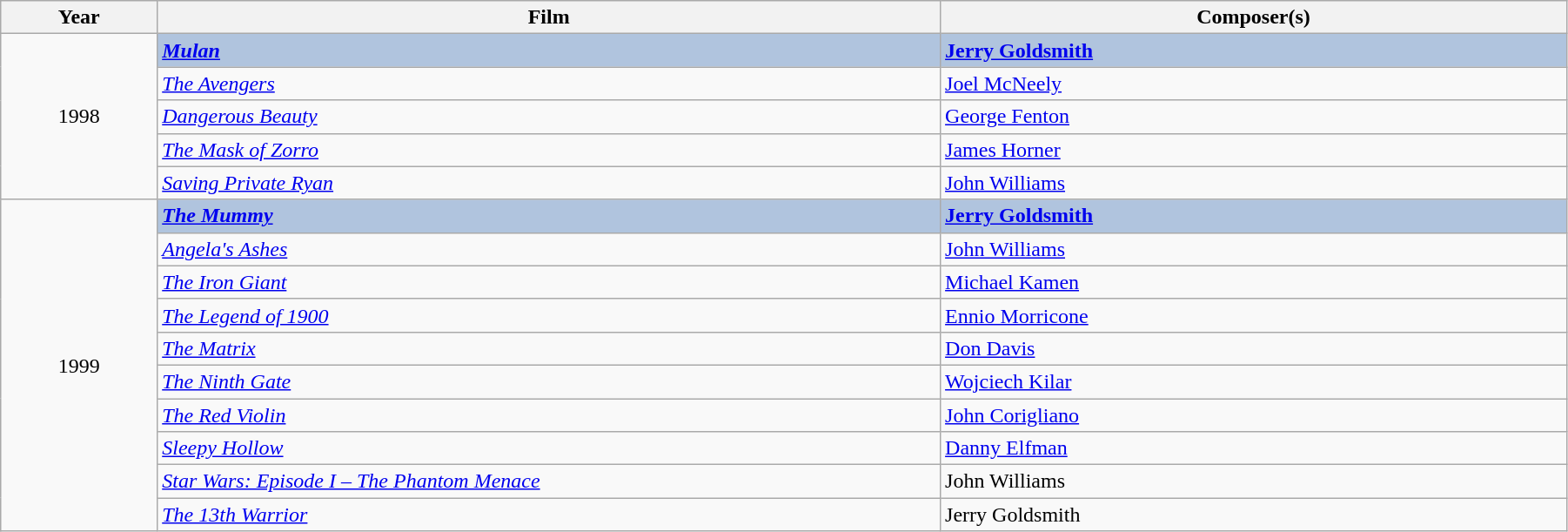<table class="wikitable" width="95%" cellpadding="5">
<tr>
<th width="10%">Year</th>
<th width="50%">Film</th>
<th width="40%">Composer(s)</th>
</tr>
<tr>
<td rowspan="5" style="text-align:center;">1998<br></td>
<td style="background:#B0C4DE;"><strong><em><a href='#'>Mulan</a></em></strong></td>
<td style="background:#B0C4DE;"><strong><a href='#'>Jerry Goldsmith</a></strong></td>
</tr>
<tr>
<td><em><a href='#'>The Avengers</a></em></td>
<td><a href='#'>Joel McNeely</a></td>
</tr>
<tr>
<td><em><a href='#'>Dangerous Beauty</a></em></td>
<td><a href='#'>George Fenton</a></td>
</tr>
<tr>
<td><em><a href='#'>The Mask of Zorro</a></em></td>
<td><a href='#'>James Horner</a></td>
</tr>
<tr>
<td><em><a href='#'>Saving Private Ryan</a></em></td>
<td><a href='#'>John Williams</a></td>
</tr>
<tr>
<td rowspan="10" style="text-align:center;">1999<br></td>
<td style="background:#B0C4DE;"><strong><em><a href='#'>The Mummy</a></em></strong></td>
<td style="background:#B0C4DE;"><strong><a href='#'>Jerry Goldsmith</a></strong></td>
</tr>
<tr>
<td><em><a href='#'>Angela's Ashes</a></em></td>
<td><a href='#'>John Williams</a></td>
</tr>
<tr>
<td><em><a href='#'>The Iron Giant</a></em></td>
<td><a href='#'>Michael Kamen</a></td>
</tr>
<tr>
<td><em><a href='#'>The Legend of 1900</a></em></td>
<td><a href='#'>Ennio Morricone</a></td>
</tr>
<tr>
<td><em><a href='#'>The Matrix</a></em></td>
<td><a href='#'>Don Davis</a></td>
</tr>
<tr>
<td><em><a href='#'>The Ninth Gate</a></em></td>
<td><a href='#'>Wojciech Kilar</a></td>
</tr>
<tr>
<td><em><a href='#'>The Red Violin</a></em></td>
<td><a href='#'>John Corigliano</a></td>
</tr>
<tr>
<td><em><a href='#'>Sleepy Hollow</a></em></td>
<td><a href='#'>Danny Elfman</a></td>
</tr>
<tr>
<td><em><a href='#'>Star Wars: Episode I – The Phantom Menace</a></em></td>
<td>John Williams</td>
</tr>
<tr>
<td><em><a href='#'>The 13th Warrior</a></em></td>
<td>Jerry Goldsmith</td>
</tr>
</table>
